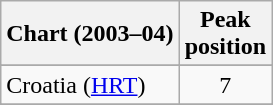<table class="wikitable sortable">
<tr>
<th align="center">Chart (2003–04)</th>
<th align="center">Peak<br>position</th>
</tr>
<tr>
</tr>
<tr>
</tr>
<tr>
</tr>
<tr>
<td>Croatia (<a href='#'>HRT</a>)</td>
<td align="center">7</td>
</tr>
<tr>
</tr>
<tr>
</tr>
<tr>
</tr>
<tr>
</tr>
<tr>
</tr>
<tr>
</tr>
<tr>
</tr>
<tr>
</tr>
<tr>
</tr>
<tr>
</tr>
<tr>
</tr>
<tr>
</tr>
<tr>
</tr>
<tr>
</tr>
<tr>
</tr>
<tr>
</tr>
<tr>
</tr>
<tr>
</tr>
</table>
